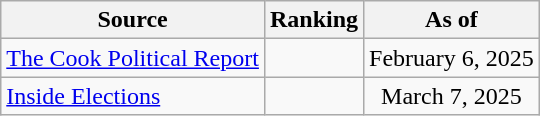<table class="wikitable" style="text-align:center">
<tr>
<th>Source</th>
<th>Ranking</th>
<th>As of</th>
</tr>
<tr>
<td align=left><a href='#'>The Cook Political Report</a></td>
<td></td>
<td>February 6, 2025</td>
</tr>
<tr>
<td align=left><a href='#'>Inside Elections</a></td>
<td></td>
<td>March 7, 2025</td>
</tr>
</table>
